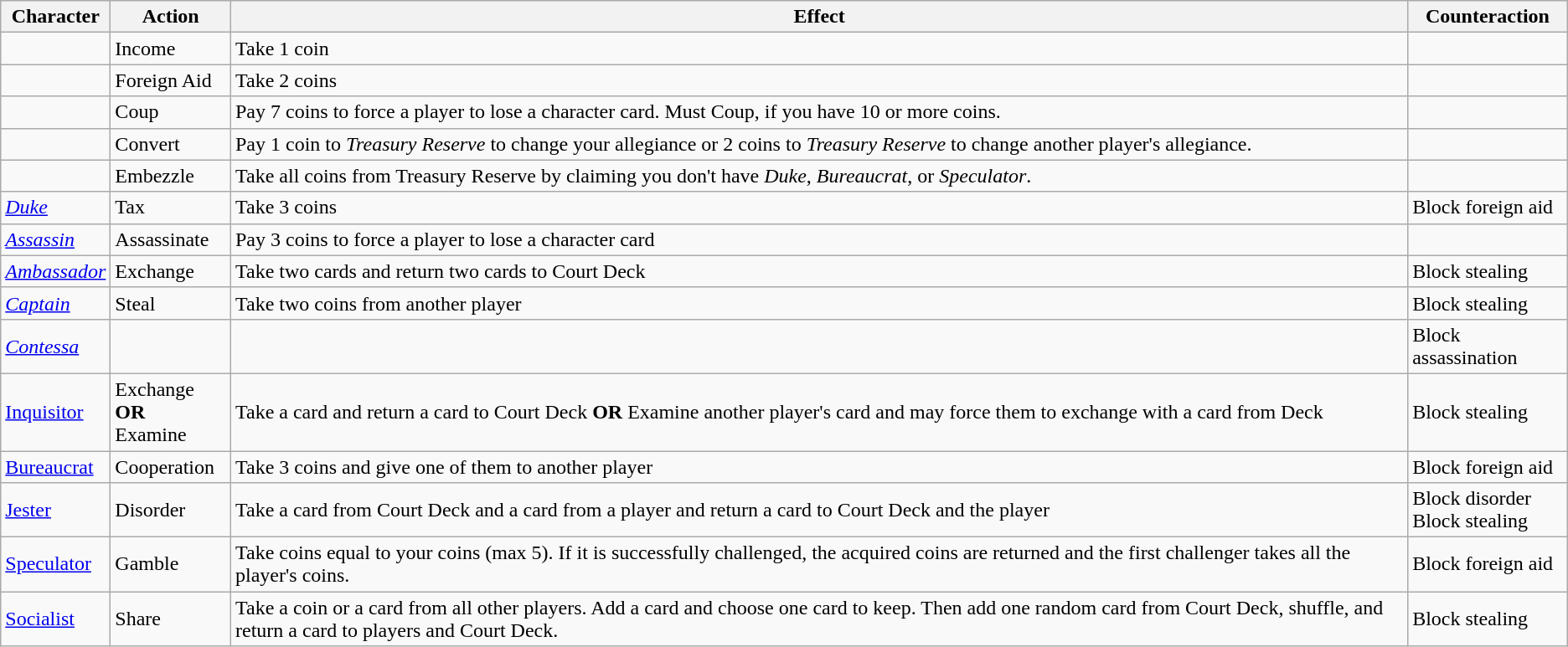<table class="wikitable">
<tr>
<th>Character</th>
<th>Action</th>
<th>Effect</th>
<th>Counteraction</th>
</tr>
<tr>
<td></td>
<td>Income</td>
<td>Take 1 coin</td>
<td></td>
</tr>
<tr>
<td></td>
<td>Foreign Aid</td>
<td>Take 2 coins</td>
<td></td>
</tr>
<tr>
<td></td>
<td>Coup</td>
<td>Pay 7 coins to force a player to lose a character card. Must Coup, if you have 10 or more coins.</td>
<td></td>
</tr>
<tr>
<td></td>
<td>Convert</td>
<td>Pay 1 coin to <em>Treasury Reserve</em> to change your allegiance or 2 coins to <em>Treasury Reserve</em> to change another player's allegiance.</td>
<td></td>
</tr>
<tr>
<td></td>
<td>Embezzle</td>
<td>Take all coins from Treasury Reserve by claiming you don't have <em>Duke</em>, <em>Bureaucrat</em>, or <em>Speculator</em>.</td>
<td></td>
</tr>
<tr>
<td><em><a href='#'>Duke</a></em></td>
<td>Tax</td>
<td>Take 3 coins</td>
<td>Block foreign aid</td>
</tr>
<tr>
<td><em><a href='#'>Assassin</a></em></td>
<td>Assassinate</td>
<td>Pay 3 coins to force a player to lose a character card</td>
<td></td>
</tr>
<tr>
<td><em><a href='#'>Ambassador</a></em></td>
<td>Exchange</td>
<td>Take two cards and return two cards to Court Deck</td>
<td>Block stealing</td>
</tr>
<tr>
<td><em><a href='#'>Captain</a></em></td>
<td>Steal</td>
<td>Take two coins from another player</td>
<td>Block stealing</td>
</tr>
<tr>
<td><em><a href='#'>Contessa</a></em></td>
<td></td>
<td></td>
<td>Block assassination</td>
</tr>
<tr>
<td><a href='#'>Inquisitor</a></td>
<td>Exchange <strong>OR</strong><br>Examine</td>
<td>Take a card and return a card to Court Deck <strong>OR</strong> Examine another player's card and may force them to exchange with a card from Deck</td>
<td>Block stealing</td>
</tr>
<tr>
<td><a href='#'>Bureaucrat</a></td>
<td>Cooperation</td>
<td>Take 3 coins and give one of them to another player</td>
<td>Block foreign aid</td>
</tr>
<tr>
<td><a href='#'>Jester</a></td>
<td>Disorder</td>
<td>Take a card from Court Deck and a card from a player and return a card to Court Deck and the player</td>
<td>Block disorder<br>Block stealing</td>
</tr>
<tr>
<td><a href='#'>Speculator</a></td>
<td>Gamble</td>
<td>Take coins equal to your coins (max 5). If it is successfully challenged, the acquired coins are returned and the first challenger takes all the player's coins.</td>
<td>Block foreign aid</td>
</tr>
<tr>
<td><a href='#'>Socialist</a></td>
<td>Share</td>
<td>Take a coin or a card from all other players. Add a card and choose one card to keep. Then add one random card from Court Deck, shuffle, and return a card to players and Court Deck.</td>
<td>Block stealing</td>
</tr>
</table>
